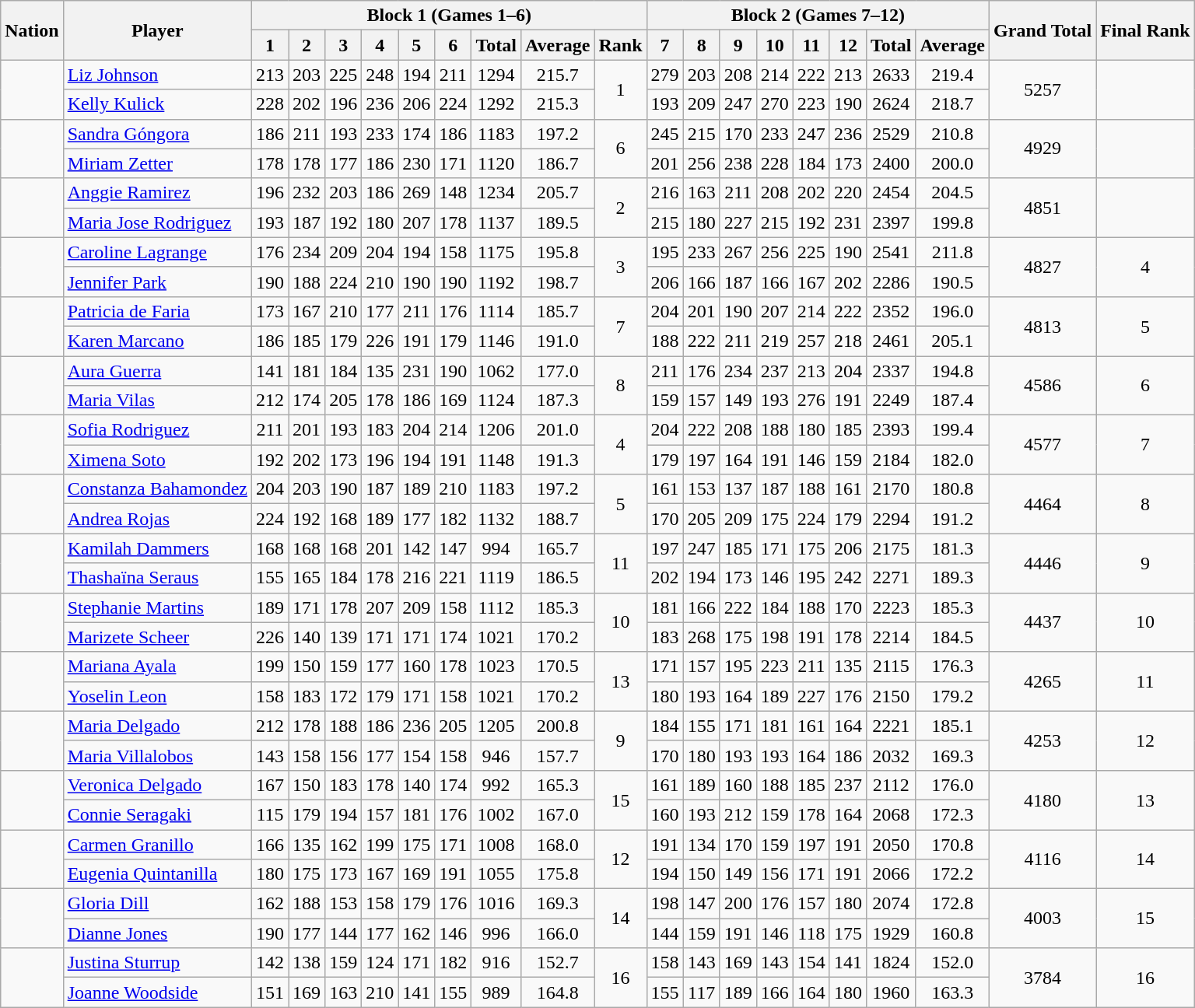<table class="wikitable">
<tr>
<th rowspan=2>Nation</th>
<th rowspan=2>Player</th>
<th colspan=9>Block 1 (Games 1–6)</th>
<th colspan=8>Block 2 (Games 7–12)</th>
<th rowspan=2>Grand Total</th>
<th rowspan=2>Final Rank</th>
</tr>
<tr>
<th>1</th>
<th>2</th>
<th>3</th>
<th>4</th>
<th>5</th>
<th>6</th>
<th>Total</th>
<th>Average</th>
<th>Rank</th>
<th>7</th>
<th>8</th>
<th>9</th>
<th>10</th>
<th>11</th>
<th>12</th>
<th>Total</th>
<th>Average</th>
</tr>
<tr>
<td rowspan=2></td>
<td><a href='#'>Liz Johnson</a></td>
<td align=center>213</td>
<td align=center>203</td>
<td align=center>225</td>
<td align=center>248</td>
<td align=center>194</td>
<td align=center>211</td>
<td align=center>1294</td>
<td align=center>215.7</td>
<td align=center rowspan=2>1</td>
<td align=center>279</td>
<td align=center>203</td>
<td align=center>208</td>
<td align=center>214</td>
<td align=center>222</td>
<td align=center>213</td>
<td align=center>2633</td>
<td align=center>219.4</td>
<td align=center rowspan=2>5257</td>
<td align=center rowspan=2></td>
</tr>
<tr>
<td><a href='#'>Kelly Kulick</a></td>
<td align=center>228</td>
<td align=center>202</td>
<td align=center>196</td>
<td align=center>236</td>
<td align=center>206</td>
<td align=center>224</td>
<td align=center>1292</td>
<td align=center>215.3</td>
<td align=center>193</td>
<td align=center>209</td>
<td align=center>247</td>
<td align=center>270</td>
<td align=center>223</td>
<td align=center>190</td>
<td align=center>2624</td>
<td align=center>218.7</td>
</tr>
<tr>
<td rowspan=2></td>
<td><a href='#'>Sandra Góngora</a></td>
<td align=center>186</td>
<td align=center>211</td>
<td align=center>193</td>
<td align=center>233</td>
<td align=center>174</td>
<td align=center>186</td>
<td align=center>1183</td>
<td align=center>197.2</td>
<td align=center rowspan=2>6</td>
<td align=center>245</td>
<td align=center>215</td>
<td align=center>170</td>
<td align=center>233</td>
<td align=center>247</td>
<td align=center>236</td>
<td align=center>2529</td>
<td align=center>210.8</td>
<td align=center rowspan=2>4929</td>
<td align=center rowspan=2></td>
</tr>
<tr>
<td><a href='#'>Miriam Zetter</a></td>
<td align=center>178</td>
<td align=center>178</td>
<td align=center>177</td>
<td align=center>186</td>
<td align=center>230</td>
<td align=center>171</td>
<td align=center>1120</td>
<td align=center>186.7</td>
<td align=center>201</td>
<td align=center>256</td>
<td align=center>238</td>
<td align=center>228</td>
<td align=center>184</td>
<td align=center>173</td>
<td align=center>2400</td>
<td align=center>200.0</td>
</tr>
<tr>
<td rowspan=2></td>
<td><a href='#'>Anggie Ramirez</a></td>
<td align=center>196</td>
<td align=center>232</td>
<td align=center>203</td>
<td align=center>186</td>
<td align=center>269</td>
<td align=center>148</td>
<td align=center>1234</td>
<td align=center>205.7</td>
<td align=center rowspan=2>2</td>
<td align=center>216</td>
<td align=center>163</td>
<td align=center>211</td>
<td align=center>208</td>
<td align=center>202</td>
<td align=center>220</td>
<td align=center>2454</td>
<td align=center>204.5</td>
<td align=center rowspan=2>4851</td>
<td align=center rowspan=2></td>
</tr>
<tr>
<td><a href='#'>Maria Jose Rodriguez</a></td>
<td align=center>193</td>
<td align=center>187</td>
<td align=center>192</td>
<td align=center>180</td>
<td align=center>207</td>
<td align=center>178</td>
<td align=center>1137</td>
<td align=center>189.5</td>
<td align=center>215</td>
<td align=center>180</td>
<td align=center>227</td>
<td align=center>215</td>
<td align=center>192</td>
<td align=center>231</td>
<td align=center>2397</td>
<td align=center>199.8</td>
</tr>
<tr>
<td rowspan=2></td>
<td><a href='#'>Caroline Lagrange</a></td>
<td align=center>176</td>
<td align=center>234</td>
<td align=center>209</td>
<td align=center>204</td>
<td align=center>194</td>
<td align=center>158</td>
<td align=center>1175</td>
<td align=center>195.8</td>
<td align=center rowspan=2>3</td>
<td align=center>195</td>
<td align=center>233</td>
<td align=center>267</td>
<td align=center>256</td>
<td align=center>225</td>
<td align=center>190</td>
<td align=center>2541</td>
<td align=center>211.8</td>
<td align=center rowspan=2>4827</td>
<td align=center rowspan=2>4</td>
</tr>
<tr>
<td><a href='#'>Jennifer Park</a></td>
<td align=center>190</td>
<td align=center>188</td>
<td align=center>224</td>
<td align=center>210</td>
<td align=center>190</td>
<td align=center>190</td>
<td align=center>1192</td>
<td align=center>198.7</td>
<td align=center>206</td>
<td align=center>166</td>
<td align=center>187</td>
<td align=center>166</td>
<td align=center>167</td>
<td align=center>202</td>
<td align=center>2286</td>
<td align=center>190.5</td>
</tr>
<tr>
<td rowspan=2></td>
<td><a href='#'>Patricia de Faria</a></td>
<td align=center>173</td>
<td align=center>167</td>
<td align=center>210</td>
<td align=center>177</td>
<td align=center>211</td>
<td align=center>176</td>
<td align=center>1114</td>
<td align=center>185.7</td>
<td align=center rowspan=2>7</td>
<td align=center>204</td>
<td align=center>201</td>
<td align=center>190</td>
<td align=center>207</td>
<td align=center>214</td>
<td align=center>222</td>
<td align=center>2352</td>
<td align=center>196.0</td>
<td align=center rowspan=2>4813</td>
<td align=center rowspan=2>5</td>
</tr>
<tr>
<td><a href='#'>Karen Marcano</a></td>
<td align=center>186</td>
<td align=center>185</td>
<td align=center>179</td>
<td align=center>226</td>
<td align=center>191</td>
<td align=center>179</td>
<td align=center>1146</td>
<td align=center>191.0</td>
<td align=center>188</td>
<td align=center>222</td>
<td align=center>211</td>
<td align=center>219</td>
<td align=center>257</td>
<td align=center>218</td>
<td align=center>2461</td>
<td align=center>205.1</td>
</tr>
<tr>
<td rowspan=2></td>
<td><a href='#'>Aura Guerra</a></td>
<td align=center>141</td>
<td align=center>181</td>
<td align=center>184</td>
<td align=center>135</td>
<td align=center>231</td>
<td align=center>190</td>
<td align=center>1062</td>
<td align=center>177.0</td>
<td align=center rowspan=2>8</td>
<td align=center>211</td>
<td align=center>176</td>
<td align=center>234</td>
<td align=center>237</td>
<td align=center>213</td>
<td align=center>204</td>
<td align=center>2337</td>
<td align=center>194.8</td>
<td align=center rowspan=2>4586</td>
<td align=center rowspan=2>6</td>
</tr>
<tr>
<td><a href='#'>Maria Vilas</a></td>
<td align=center>212</td>
<td align=center>174</td>
<td align=center>205</td>
<td align=center>178</td>
<td align=center>186</td>
<td align=center>169</td>
<td align=center>1124</td>
<td align=center>187.3</td>
<td align=center>159</td>
<td align=center>157</td>
<td align=center>149</td>
<td align=center>193</td>
<td align=center>276</td>
<td align=center>191</td>
<td align=center>2249</td>
<td align=center>187.4</td>
</tr>
<tr>
<td rowspan=2></td>
<td><a href='#'>Sofia Rodriguez</a></td>
<td align=center>211</td>
<td align=center>201</td>
<td align=center>193</td>
<td align=center>183</td>
<td align=center>204</td>
<td align=center>214</td>
<td align=center>1206</td>
<td align=center>201.0</td>
<td align=center rowspan=2>4</td>
<td align=center>204</td>
<td align=center>222</td>
<td align=center>208</td>
<td align=center>188</td>
<td align=center>180</td>
<td align=center>185</td>
<td align=center>2393</td>
<td align=center>199.4</td>
<td align=center rowspan=2>4577</td>
<td align=center rowspan=2>7</td>
</tr>
<tr>
<td><a href='#'>Ximena Soto</a></td>
<td align=center>192</td>
<td align=center>202</td>
<td align=center>173</td>
<td align=center>196</td>
<td align=center>194</td>
<td align=center>191</td>
<td align=center>1148</td>
<td align=center>191.3</td>
<td align=center>179</td>
<td align=center>197</td>
<td align=center>164</td>
<td align=center>191</td>
<td align=center>146</td>
<td align=center>159</td>
<td align=center>2184</td>
<td align=center>182.0</td>
</tr>
<tr>
<td rowspan=2></td>
<td><a href='#'>Constanza Bahamondez</a></td>
<td align=center>204</td>
<td align=center>203</td>
<td align=center>190</td>
<td align=center>187</td>
<td align=center>189</td>
<td align=center>210</td>
<td align=center>1183</td>
<td align=center>197.2</td>
<td align=center rowspan=2>5</td>
<td align=center>161</td>
<td align=center>153</td>
<td align=center>137</td>
<td align=center>187</td>
<td align=center>188</td>
<td align=center>161</td>
<td align=center>2170</td>
<td align=center>180.8</td>
<td align=center rowspan=2>4464</td>
<td align=center rowspan=2>8</td>
</tr>
<tr>
<td><a href='#'>Andrea Rojas</a></td>
<td align=center>224</td>
<td align=center>192</td>
<td align=center>168</td>
<td align=center>189</td>
<td align=center>177</td>
<td align=center>182</td>
<td align=center>1132</td>
<td align=center>188.7</td>
<td align=center>170</td>
<td align=center>205</td>
<td align=center>209</td>
<td align=center>175</td>
<td align=center>224</td>
<td align=center>179</td>
<td align=center>2294</td>
<td align=center>191.2</td>
</tr>
<tr>
<td rowspan=2></td>
<td><a href='#'>Kamilah Dammers</a></td>
<td align=center>168</td>
<td align=center>168</td>
<td align=center>168</td>
<td align=center>201</td>
<td align=center>142</td>
<td align=center>147</td>
<td align=center>994</td>
<td align=center>165.7</td>
<td align=center rowspan=2>11</td>
<td align=center>197</td>
<td align=center>247</td>
<td align=center>185</td>
<td align=center>171</td>
<td align=center>175</td>
<td align=center>206</td>
<td align=center>2175</td>
<td align=center>181.3</td>
<td align=center rowspan=2>4446</td>
<td align=center rowspan=2>9</td>
</tr>
<tr>
<td><a href='#'>Thashaïna Seraus</a></td>
<td align=center>155</td>
<td align=center>165</td>
<td align=center>184</td>
<td align=center>178</td>
<td align=center>216</td>
<td align=center>221</td>
<td align=center>1119</td>
<td align=center>186.5</td>
<td align=center>202</td>
<td align=center>194</td>
<td align=center>173</td>
<td align=center>146</td>
<td align=center>195</td>
<td align=center>242</td>
<td align=center>2271</td>
<td align=center>189.3</td>
</tr>
<tr>
<td rowspan=2></td>
<td><a href='#'>Stephanie Martins</a></td>
<td align=center>189</td>
<td align=center>171</td>
<td align=center>178</td>
<td align=center>207</td>
<td align=center>209</td>
<td align=center>158</td>
<td align=center>1112</td>
<td align=center>185.3</td>
<td align=center rowspan=2>10</td>
<td align=center>181</td>
<td align=center>166</td>
<td align=center>222</td>
<td align=center>184</td>
<td align=center>188</td>
<td align=center>170</td>
<td align=center>2223</td>
<td align=center>185.3</td>
<td align=center rowspan=2>4437</td>
<td align=center rowspan=2>10</td>
</tr>
<tr>
<td><a href='#'>Marizete Scheer</a></td>
<td align=center>226</td>
<td align=center>140</td>
<td align=center>139</td>
<td align=center>171</td>
<td align=center>171</td>
<td align=center>174</td>
<td align=center>1021</td>
<td align=center>170.2</td>
<td align=center>183</td>
<td align=center>268</td>
<td align=center>175</td>
<td align=center>198</td>
<td align=center>191</td>
<td align=center>178</td>
<td align=center>2214</td>
<td align=center>184.5</td>
</tr>
<tr>
<td rowspan=2></td>
<td><a href='#'>Mariana Ayala</a></td>
<td align=center>199</td>
<td align=center>150</td>
<td align=center>159</td>
<td align=center>177</td>
<td align=center>160</td>
<td align=center>178</td>
<td align=center>1023</td>
<td align=center>170.5</td>
<td align=center rowspan=2>13</td>
<td align=center>171</td>
<td align=center>157</td>
<td align=center>195</td>
<td align=center>223</td>
<td align=center>211</td>
<td align=center>135</td>
<td align=center>2115</td>
<td align=center>176.3</td>
<td align=center rowspan=2>4265</td>
<td align=center rowspan=2>11</td>
</tr>
<tr>
<td><a href='#'>Yoselin Leon</a></td>
<td align=center>158</td>
<td align=center>183</td>
<td align=center>172</td>
<td align=center>179</td>
<td align=center>171</td>
<td align=center>158</td>
<td align=center>1021</td>
<td align=center>170.2</td>
<td align=center>180</td>
<td align=center>193</td>
<td align=center>164</td>
<td align=center>189</td>
<td align=center>227</td>
<td align=center>176</td>
<td align=center>2150</td>
<td align=center>179.2</td>
</tr>
<tr>
<td rowspan=2></td>
<td><a href='#'>Maria Delgado</a></td>
<td align=center>212</td>
<td align=center>178</td>
<td align=center>188</td>
<td align=center>186</td>
<td align=center>236</td>
<td align=center>205</td>
<td align=center>1205</td>
<td align=center>200.8</td>
<td align=center rowspan=2>9</td>
<td align=center>184</td>
<td align=center>155</td>
<td align=center>171</td>
<td align=center>181</td>
<td align=center>161</td>
<td align=center>164</td>
<td align=center>2221</td>
<td align=center>185.1</td>
<td align=center rowspan=2>4253</td>
<td align=center rowspan=2>12</td>
</tr>
<tr>
<td><a href='#'>Maria Villalobos</a></td>
<td align=center>143</td>
<td align=center>158</td>
<td align=center>156</td>
<td align=center>177</td>
<td align=center>154</td>
<td align=center>158</td>
<td align=center>946</td>
<td align=center>157.7</td>
<td align=center>170</td>
<td align=center>180</td>
<td align=center>193</td>
<td align=center>193</td>
<td align=center>164</td>
<td align=center>186</td>
<td align=center>2032</td>
<td align=center>169.3</td>
</tr>
<tr>
<td rowspan=2></td>
<td><a href='#'>Veronica Delgado</a></td>
<td align=center>167</td>
<td align=center>150</td>
<td align=center>183</td>
<td align=center>178</td>
<td align=center>140</td>
<td align=center>174</td>
<td align=center>992</td>
<td align=center>165.3</td>
<td align=center rowspan=2>15</td>
<td align=center>161</td>
<td align=center>189</td>
<td align=center>160</td>
<td align=center>188</td>
<td align=center>185</td>
<td align=center>237</td>
<td align=center>2112</td>
<td align=center>176.0</td>
<td align=center rowspan=2>4180</td>
<td align=center rowspan=2>13</td>
</tr>
<tr>
<td><a href='#'>Connie Seragaki</a></td>
<td align=center>115</td>
<td align=center>179</td>
<td align=center>194</td>
<td align=center>157</td>
<td align=center>181</td>
<td align=center>176</td>
<td align=center>1002</td>
<td align=center>167.0</td>
<td align=center>160</td>
<td align=center>193</td>
<td align=center>212</td>
<td align=center>159</td>
<td align=center>178</td>
<td align=center>164</td>
<td align=center>2068</td>
<td align=center>172.3</td>
</tr>
<tr>
<td rowspan=2></td>
<td><a href='#'>Carmen Granillo</a></td>
<td align=center>166</td>
<td align=center>135</td>
<td align=center>162</td>
<td align=center>199</td>
<td align=center>175</td>
<td align=center>171</td>
<td align=center>1008</td>
<td align=center>168.0</td>
<td align=center rowspan=2>12</td>
<td align=center>191</td>
<td align=center>134</td>
<td align=center>170</td>
<td align=center>159</td>
<td align=center>197</td>
<td align=center>191</td>
<td align=center>2050</td>
<td align=center>170.8</td>
<td align=center rowspan=2>4116</td>
<td align=center rowspan=2>14</td>
</tr>
<tr>
<td><a href='#'>Eugenia Quintanilla</a></td>
<td align=center>180</td>
<td align=center>175</td>
<td align=center>173</td>
<td align=center>167</td>
<td align=center>169</td>
<td align=center>191</td>
<td align=center>1055</td>
<td align=center>175.8</td>
<td align=center>194</td>
<td align=center>150</td>
<td align=center>149</td>
<td align=center>156</td>
<td align=center>171</td>
<td align=center>191</td>
<td align=center>2066</td>
<td align=center>172.2</td>
</tr>
<tr>
<td rowspan=2></td>
<td><a href='#'>Gloria Dill</a></td>
<td align=center>162</td>
<td align=center>188</td>
<td align=center>153</td>
<td align=center>158</td>
<td align=center>179</td>
<td align=center>176</td>
<td align=center>1016</td>
<td align=center>169.3</td>
<td align=center rowspan=2>14</td>
<td align=center>198</td>
<td align=center>147</td>
<td align=center>200</td>
<td align=center>176</td>
<td align=center>157</td>
<td align=center>180</td>
<td align=center>2074</td>
<td align=center>172.8</td>
<td align=center rowspan=2>4003</td>
<td align=center rowspan=2>15</td>
</tr>
<tr>
<td><a href='#'>Dianne Jones</a></td>
<td align=center>190</td>
<td align=center>177</td>
<td align=center>144</td>
<td align=center>177</td>
<td align=center>162</td>
<td align=center>146</td>
<td align=center>996</td>
<td align=center>166.0</td>
<td align=center>144</td>
<td align=center>159</td>
<td align=center>191</td>
<td align=center>146</td>
<td align=center>118</td>
<td align=center>175</td>
<td align=center>1929</td>
<td align=center>160.8</td>
</tr>
<tr>
<td rowspan=2></td>
<td><a href='#'>Justina Sturrup</a></td>
<td align=center>142</td>
<td align=center>138</td>
<td align=center>159</td>
<td align=center>124</td>
<td align=center>171</td>
<td align=center>182</td>
<td align=center>916</td>
<td align=center>152.7</td>
<td align=center rowspan=2>16</td>
<td align=center>158</td>
<td align=center>143</td>
<td align=center>169</td>
<td align=center>143</td>
<td align=center>154</td>
<td align=center>141</td>
<td align=center>1824</td>
<td align=center>152.0</td>
<td align=center rowspan=2>3784</td>
<td align=center rowspan=2>16</td>
</tr>
<tr>
<td><a href='#'>Joanne Woodside</a></td>
<td align=center>151</td>
<td align=center>169</td>
<td align=center>163</td>
<td align=center>210</td>
<td align=center>141</td>
<td align=center>155</td>
<td align=center>989</td>
<td align=center>164.8</td>
<td align=center>155</td>
<td align=center>117</td>
<td align=center>189</td>
<td align=center>166</td>
<td align=center>164</td>
<td align=center>180</td>
<td align=center>1960</td>
<td align=center>163.3</td>
</tr>
</table>
